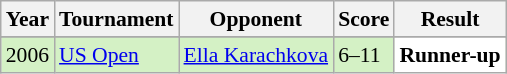<table class="sortable wikitable" style="font-size:90%;">
<tr>
<th>Year</th>
<th>Tournament</th>
<th>Opponent</th>
<th>Score</th>
<th>Result</th>
</tr>
<tr>
</tr>
<tr style="background:#D4F1C5">
<td align="center">2006</td>
<td align="left"><a href='#'>US Open</a></td>
<td align="left"> <a href='#'>Ella Karachkova</a></td>
<td align="left">6–11</td>
<td style="text-align:left; background:white"> <strong>Runner-up</strong></td>
</tr>
</table>
